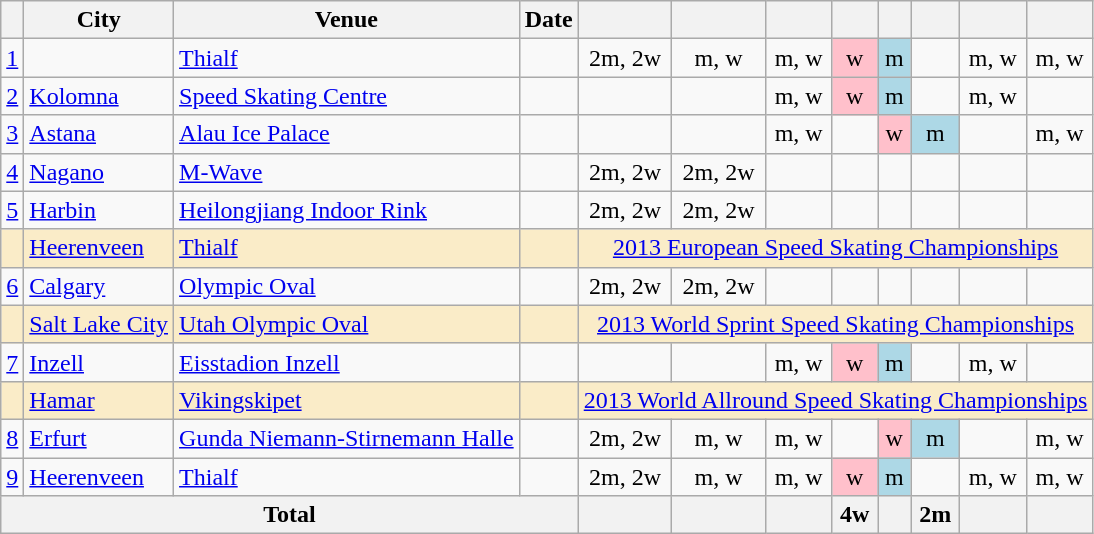<table class="wikitable" border="1" style="text-align:center">
<tr>
<th></th>
<th>City</th>
<th>Venue</th>
<th>Date</th>
<th></th>
<th></th>
<th></th>
<th></th>
<th></th>
<th></th>
<th></th>
<th></th>
</tr>
<tr>
<td><a href='#'>1</a></td>
<td align=left></td>
<td align=left><a href='#'>Thialf</a></td>
<td align=right></td>
<td>2m, 2w</td>
<td>m, w</td>
<td>m, w</td>
<td bgcolor=pink>w</td>
<td bgcolor=lightblue>m</td>
<td></td>
<td>m, w</td>
<td>m, w</td>
</tr>
<tr>
<td><a href='#'>2</a></td>
<td align=left> <a href='#'>Kolomna</a></td>
<td align=left><a href='#'>Speed Skating Centre</a></td>
<td align=right></td>
<td></td>
<td></td>
<td>m, w</td>
<td bgcolor=pink>w</td>
<td bgcolor=lightblue>m</td>
<td></td>
<td>m, w</td>
<td></td>
</tr>
<tr>
<td><a href='#'>3</a></td>
<td align=left> <a href='#'>Astana</a></td>
<td align=left><a href='#'>Alau Ice Palace</a></td>
<td align=right></td>
<td></td>
<td></td>
<td>m, w</td>
<td></td>
<td bgcolor=pink>w</td>
<td bgcolor=lightblue>m</td>
<td></td>
<td>m, w</td>
</tr>
<tr>
<td><a href='#'>4</a></td>
<td align=left> <a href='#'>Nagano</a></td>
<td align=left><a href='#'>M-Wave</a></td>
<td align=right></td>
<td>2m, 2w</td>
<td>2m, 2w</td>
<td></td>
<td></td>
<td></td>
<td></td>
<td></td>
<td></td>
</tr>
<tr>
<td><a href='#'>5</a></td>
<td align=left> <a href='#'>Harbin</a></td>
<td align=left><a href='#'>Heilongjiang Indoor Rink</a></td>
<td align=right></td>
<td>2m, 2w</td>
<td>2m, 2w</td>
<td></td>
<td></td>
<td></td>
<td></td>
<td></td>
<td></td>
</tr>
<tr bgcolor=#faecc8>
<td></td>
<td align=left> <a href='#'>Heerenveen</a></td>
<td align=left><a href='#'>Thialf</a></td>
<td align=right></td>
<td colspan=8><a href='#'>2013 European Speed Skating Championships</a></td>
</tr>
<tr>
<td><a href='#'>6</a></td>
<td align=left> <a href='#'>Calgary</a></td>
<td align=left><a href='#'>Olympic Oval</a></td>
<td align=right></td>
<td>2m, 2w</td>
<td>2m, 2w</td>
<td></td>
<td></td>
<td></td>
<td></td>
<td></td>
<td></td>
</tr>
<tr bgcolor=#faecc8>
<td></td>
<td align=left> <a href='#'>Salt Lake City</a></td>
<td align=left><a href='#'>Utah Olympic Oval</a></td>
<td align=right></td>
<td colspan=8><a href='#'>2013 World Sprint Speed Skating Championships</a></td>
</tr>
<tr>
<td><a href='#'>7</a></td>
<td align=left> <a href='#'>Inzell</a></td>
<td align=left><a href='#'>Eisstadion Inzell</a></td>
<td align=right></td>
<td></td>
<td></td>
<td>m, w</td>
<td bgcolor=pink>w</td>
<td bgcolor=lightblue>m</td>
<td></td>
<td>m, w</td>
<td></td>
</tr>
<tr bgcolor=#faecc8>
<td></td>
<td align=left> <a href='#'>Hamar</a></td>
<td align=left><a href='#'>Vikingskipet</a></td>
<td align=right></td>
<td colspan=8><a href='#'>2013 World Allround Speed Skating Championships</a></td>
</tr>
<tr>
<td><a href='#'>8</a></td>
<td align=left> <a href='#'>Erfurt</a></td>
<td align=left><a href='#'>Gunda Niemann-Stirnemann Halle</a></td>
<td align=right></td>
<td>2m, 2w</td>
<td>m, w</td>
<td>m, w</td>
<td></td>
<td bgcolor=pink>w</td>
<td bgcolor=lightblue>m</td>
<td></td>
<td>m, w</td>
</tr>
<tr>
<td><a href='#'>9</a></td>
<td align=left> <a href='#'>Heerenveen</a></td>
<td align=left><a href='#'>Thialf</a></td>
<td align=right></td>
<td>2m, 2w</td>
<td>m, w</td>
<td>m, w</td>
<td bgcolor=pink>w</td>
<td bgcolor=lightblue>m</td>
<td></td>
<td>m, w</td>
<td>m, w</td>
</tr>
<tr>
<th align=left colspan=4>Total</th>
<th></th>
<th></th>
<th></th>
<th>4w</th>
<th></th>
<th>2m</th>
<th></th>
<th></th>
</tr>
</table>
